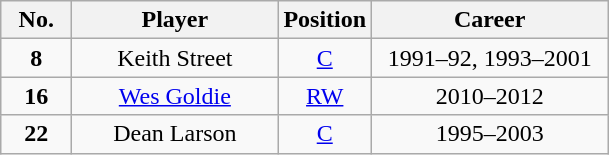<table class="wikitable sortable" style="text-align:center">
<tr>
<th width=40px>No.</th>
<th width=130px>Player</th>
<th width=40px>Position</th>
<th width=150px>Career</th>
</tr>
<tr>
<td><strong>8</strong></td>
<td>Keith Street</td>
<td><a href='#'>C</a></td>
<td>1991–92, 1993–2001</td>
</tr>
<tr>
<td><strong>16</strong></td>
<td><a href='#'>Wes Goldie</a></td>
<td><a href='#'>RW</a></td>
<td>2010–2012</td>
</tr>
<tr>
<td><strong>22</strong></td>
<td>Dean Larson</td>
<td><a href='#'>C</a></td>
<td>1995–2003</td>
</tr>
</table>
